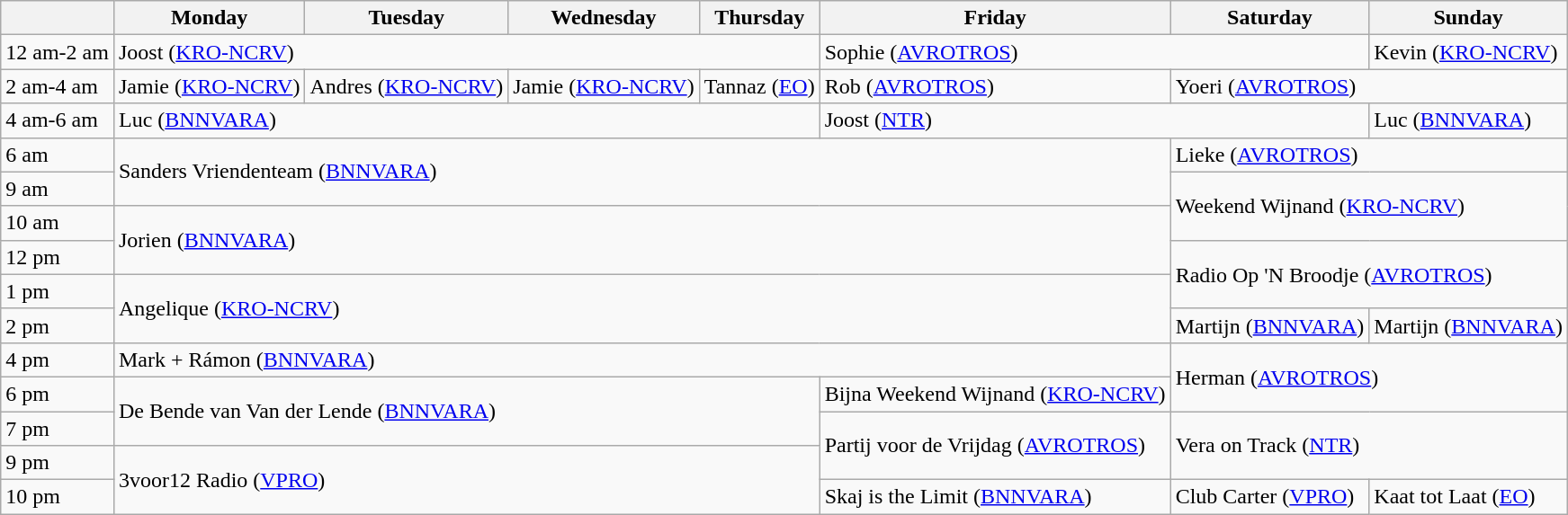<table class="wikitable">
<tr>
<th></th>
<th>Monday</th>
<th>Tuesday</th>
<th>Wednesday</th>
<th>Thursday</th>
<th>Friday</th>
<th>Saturday</th>
<th>Sunday</th>
</tr>
<tr>
<td>12 am-2 am</td>
<td colspan="4">Joost (<a href='#'>KRO-NCRV</a>)</td>
<td colspan="2">Sophie (<a href='#'>AVROTROS</a>)</td>
<td>Kevin (<a href='#'>KRO-NCRV</a>)</td>
</tr>
<tr>
<td>2 am-4 am</td>
<td>Jamie (<a href='#'>KRO-NCRV</a>)</td>
<td>Andres (<a href='#'>KRO-NCRV</a>)</td>
<td>Jamie (<a href='#'>KRO-NCRV</a>)</td>
<td>Tannaz (<a href='#'>EO</a>)</td>
<td>Rob (<a href='#'>AVROTROS</a>)</td>
<td colspan="2">Yoeri (<a href='#'>AVROTROS</a>)</td>
</tr>
<tr>
<td>4 am-6 am</td>
<td colspan="4">Luc (<a href='#'>BNNVARA</a>)</td>
<td colspan="2">Joost (<a href='#'>NTR</a>)</td>
<td>Luc (<a href='#'>BNNVARA</a>)</td>
</tr>
<tr>
<td>6 am</td>
<td colspan="5" rowspan="2">Sanders Vriendenteam (<a href='#'>BNNVARA</a>)</td>
<td colspan="2">Lieke (<a href='#'>AVROTROS</a>)</td>
</tr>
<tr>
<td>9 am</td>
<td colspan="2" rowspan="2">Weekend Wijnand (<a href='#'>KRO-NCRV</a>)</td>
</tr>
<tr>
<td>10 am</td>
<td colspan="5" rowspan="2">Jorien (<a href='#'>BNNVARA</a>)</td>
</tr>
<tr>
<td>12 pm</td>
<td colspan="2" rowspan="2">Radio Op 'N Broodje (<a href='#'>AVROTROS</a>)</td>
</tr>
<tr>
<td>1 pm</td>
<td colspan="5" rowspan="2">Angelique (<a href='#'>KRO-NCRV</a>)</td>
</tr>
<tr>
<td>2 pm</td>
<td>Martijn (<a href='#'>BNNVARA</a>)</td>
<td>Martijn (<a href='#'>BNNVARA</a>)</td>
</tr>
<tr>
<td>4 pm</td>
<td colspan="5">Mark + Rámon (<a href='#'>BNNVARA</a>)</td>
<td colspan="2" rowspan="2">Herman (<a href='#'>AVROTROS</a>)</td>
</tr>
<tr>
<td>6 pm</td>
<td colspan="4" rowspan="2">De Bende van Van der Lende (<a href='#'>BNNVARA</a>)</td>
<td>Bijna Weekend Wijnand (<a href='#'>KRO-NCRV</a>)</td>
</tr>
<tr>
<td>7 pm</td>
<td rowspan="2">Partij voor de Vrijdag (<a href='#'>AVROTROS</a>)</td>
<td colspan="2" rowspan="2">Vera on Track (<a href='#'>NTR</a>)</td>
</tr>
<tr>
<td>9 pm</td>
<td colspan="4" rowspan="2">3voor12 Radio (<a href='#'>VPRO</a>)</td>
</tr>
<tr>
<td>10 pm</td>
<td>Skaj is the Limit (<a href='#'>BNNVARA</a>)</td>
<td>Club Carter (<a href='#'>VPRO</a>)</td>
<td>Kaat tot Laat (<a href='#'>EO</a>)</td>
</tr>
</table>
